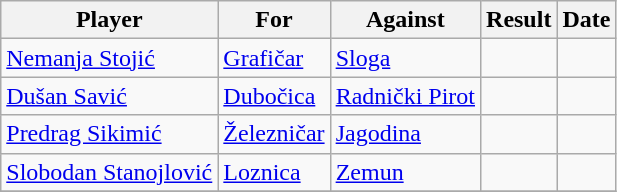<table class="wikitable">
<tr>
<th>Player</th>
<th>For</th>
<th>Against</th>
<th style="text-align:center;">Result</th>
<th>Date</th>
</tr>
<tr>
<td> <a href='#'>Nemanja Stojić</a></td>
<td><a href='#'>Grafičar</a></td>
<td><a href='#'>Sloga</a></td>
<td style="text-align:center"></td>
<td></td>
</tr>
<tr>
<td> <a href='#'>Dušan Savić</a></td>
<td><a href='#'>Dubočica</a></td>
<td><a href='#'>Radnički Pirot</a></td>
<td style="text-align:center"></td>
<td></td>
</tr>
<tr>
<td> <a href='#'>Predrag Sikimić</a></td>
<td><a href='#'>Železničar</a></td>
<td><a href='#'>Jagodina</a></td>
<td style="text-align:center"></td>
<td></td>
</tr>
<tr>
<td> <a href='#'>Slobodan Stanojlović</a></td>
<td><a href='#'>Loznica</a></td>
<td><a href='#'>Zemun</a></td>
<td style="text-align:center"></td>
<td></td>
</tr>
<tr>
</tr>
</table>
